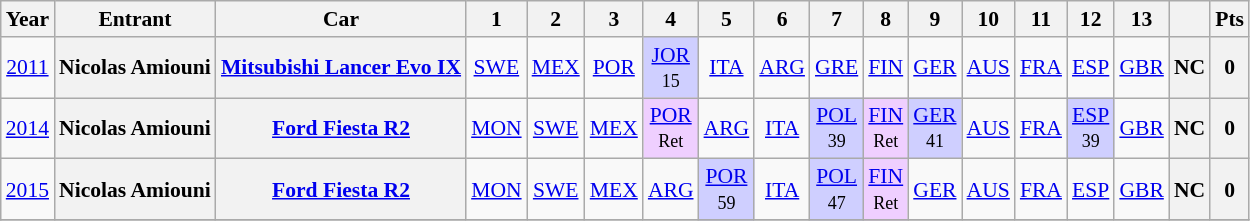<table class="wikitable" border="1" style="text-align:center; font-size:90%;">
<tr>
<th>Year</th>
<th>Entrant</th>
<th>Car</th>
<th>1</th>
<th>2</th>
<th>3</th>
<th>4</th>
<th>5</th>
<th>6</th>
<th>7</th>
<th>8</th>
<th>9</th>
<th>10</th>
<th>11</th>
<th>12</th>
<th>13</th>
<th></th>
<th>Pts</th>
</tr>
<tr>
<td><a href='#'>2011</a></td>
<th>Nicolas Amiouni</th>
<th><a href='#'>Mitsubishi Lancer Evo IX</a></th>
<td><a href='#'>SWE</a></td>
<td><a href='#'>MEX</a></td>
<td><a href='#'>POR</a></td>
<td style="background:#CFCFFF;"><a href='#'>JOR</a><br><small>15</small></td>
<td><a href='#'>ITA</a></td>
<td><a href='#'>ARG</a></td>
<td><a href='#'>GRE</a></td>
<td><a href='#'>FIN</a></td>
<td><a href='#'>GER</a></td>
<td><a href='#'>AUS</a></td>
<td><a href='#'>FRA</a></td>
<td><a href='#'>ESP</a></td>
<td><a href='#'>GBR</a></td>
<th>NC</th>
<th>0</th>
</tr>
<tr>
<td><a href='#'>2014</a></td>
<th>Nicolas Amiouni</th>
<th><a href='#'>Ford Fiesta R2</a></th>
<td><a href='#'>MON</a></td>
<td><a href='#'>SWE</a></td>
<td><a href='#'>MEX</a></td>
<td style="background:#EFCFFF;"><a href='#'>POR</a><br><small>Ret</small></td>
<td><a href='#'>ARG</a></td>
<td><a href='#'>ITA</a></td>
<td style="background:#CFCFFF;"><a href='#'>POL</a><br><small>39</small></td>
<td style="background:#EFCFFF;"><a href='#'>FIN</a><br><small>Ret</small></td>
<td style="background:#CFCFFF;"><a href='#'>GER</a><br><small>41</small></td>
<td><a href='#'>AUS</a></td>
<td><a href='#'>FRA</a></td>
<td style="background:#CFCFFF;"><a href='#'>ESP</a><br><small>39</small></td>
<td><a href='#'>GBR</a></td>
<th>NC</th>
<th>0</th>
</tr>
<tr>
<td><a href='#'>2015</a></td>
<th>Nicolas Amiouni</th>
<th><a href='#'>Ford Fiesta R2</a></th>
<td><a href='#'>MON</a></td>
<td><a href='#'>SWE</a></td>
<td><a href='#'>MEX</a></td>
<td><a href='#'>ARG</a></td>
<td style="background:#CFCFFF;"><a href='#'>POR</a><br><small>59</small></td>
<td><a href='#'>ITA</a></td>
<td style="background:#CFCFFF;"><a href='#'>POL</a><br><small>47</small></td>
<td style="background:#EFCFFF;"><a href='#'>FIN</a><br><small>Ret</small></td>
<td><a href='#'>GER</a></td>
<td><a href='#'>AUS</a></td>
<td><a href='#'>FRA</a></td>
<td><a href='#'>ESP</a></td>
<td><a href='#'>GBR</a></td>
<th>NC</th>
<th>0</th>
</tr>
<tr>
</tr>
</table>
